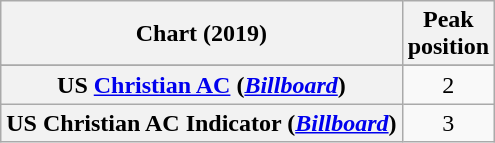<table class="wikitable sortable plainrowheaders" style="text-align:center">
<tr>
<th scope="col">Chart (2019)</th>
<th scope="col">Peak<br> position</th>
</tr>
<tr>
</tr>
<tr>
</tr>
<tr>
<th scope="row">US <a href='#'>Christian AC</a> (<em><a href='#'>Billboard</a></em>)</th>
<td>2</td>
</tr>
<tr>
<th scope="row">US Christian AC Indicator (<em><a href='#'>Billboard</a></em>)</th>
<td align="center">3</td>
</tr>
</table>
